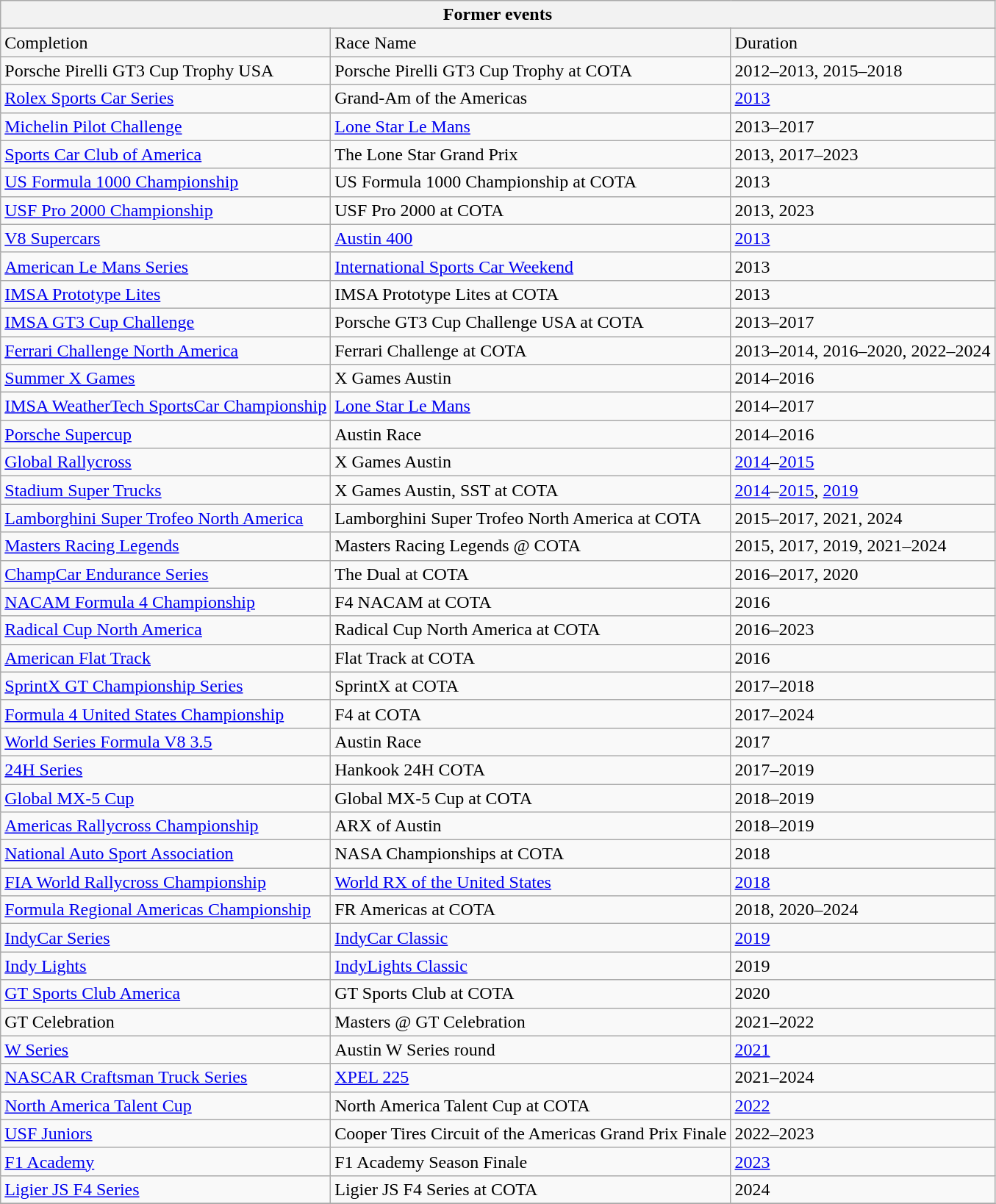<table class="wikitable mw-collapsible">
<tr>
<th colspan=3>Former events<br></th>
</tr>
<tr>
<td style="background-color:whitesmoke">Completion</td>
<td style="background-color:whitesmoke">Race Name</td>
<td style="background-color:whitesmoke">Duration</td>
</tr>
<tr>
<td>Porsche Pirelli GT3 Cup Trophy USA</td>
<td>Porsche Pirelli GT3 Cup Trophy at COTA</td>
<td>2012–2013, 2015–2018</td>
</tr>
<tr>
<td><a href='#'>Rolex Sports Car Series</a></td>
<td>Grand-Am of the Americas</td>
<td><a href='#'>2013</a></td>
</tr>
<tr>
<td><a href='#'>Michelin Pilot Challenge</a></td>
<td><a href='#'>Lone Star Le Mans</a></td>
<td>2013–2017</td>
</tr>
<tr>
<td><a href='#'>Sports Car Club of America</a></td>
<td>The Lone Star Grand Prix</td>
<td>2013, 2017–2023</td>
</tr>
<tr>
<td><a href='#'>US Formula 1000 Championship</a></td>
<td>US Formula 1000 Championship at COTA</td>
<td>2013</td>
</tr>
<tr>
<td><a href='#'>USF Pro 2000 Championship</a></td>
<td>USF Pro 2000 at COTA</td>
<td>2013, 2023</td>
</tr>
<tr>
<td><a href='#'>V8 Supercars</a></td>
<td><a href='#'>Austin 400</a></td>
<td><a href='#'>2013</a></td>
</tr>
<tr>
<td><a href='#'>American Le Mans Series</a></td>
<td><a href='#'>International Sports Car Weekend</a></td>
<td>2013</td>
</tr>
<tr>
<td><a href='#'>IMSA Prototype Lites</a></td>
<td>IMSA Prototype Lites at COTA</td>
<td>2013</td>
</tr>
<tr>
<td><a href='#'>IMSA GT3 Cup Challenge</a></td>
<td>Porsche GT3 Cup Challenge USA at COTA</td>
<td>2013–2017</td>
</tr>
<tr>
<td><a href='#'>Ferrari Challenge North America</a></td>
<td>Ferrari Challenge at COTA</td>
<td>2013–2014, 2016–2020, 2022–2024</td>
</tr>
<tr>
<td><a href='#'>Summer X Games</a></td>
<td>X Games Austin</td>
<td>2014–2016</td>
</tr>
<tr>
<td><a href='#'>IMSA WeatherTech SportsCar Championship</a></td>
<td><a href='#'>Lone Star Le Mans</a></td>
<td>2014–2017</td>
</tr>
<tr>
<td><a href='#'>Porsche Supercup</a></td>
<td>Austin Race</td>
<td>2014–2016</td>
</tr>
<tr>
<td><a href='#'>Global Rallycross</a></td>
<td>X Games Austin</td>
<td><a href='#'>2014</a>–<a href='#'>2015</a></td>
</tr>
<tr>
<td><a href='#'>Stadium Super Trucks</a></td>
<td>X Games Austin, SST at COTA</td>
<td><a href='#'>2014</a>–<a href='#'>2015</a>, <a href='#'>2019</a></td>
</tr>
<tr>
<td><a href='#'>Lamborghini Super Trofeo North America</a></td>
<td>Lamborghini Super Trofeo North America at COTA</td>
<td>2015–2017, 2021, 2024</td>
</tr>
<tr>
<td><a href='#'>Masters Racing Legends</a></td>
<td>Masters Racing Legends @ COTA</td>
<td>2015, 2017, 2019, 2021–2024</td>
</tr>
<tr>
<td><a href='#'>ChampCar Endurance Series</a></td>
<td>The Dual at COTA</td>
<td>2016–2017, 2020</td>
</tr>
<tr>
<td><a href='#'>NACAM Formula 4 Championship</a></td>
<td>F4 NACAM at COTA</td>
<td>2016</td>
</tr>
<tr>
<td><a href='#'>Radical Cup North America</a></td>
<td>Radical Cup North America at COTA</td>
<td>2016–2023</td>
</tr>
<tr>
<td><a href='#'>American Flat Track</a></td>
<td>Flat Track at COTA</td>
<td>2016</td>
</tr>
<tr>
<td><a href='#'>SprintX GT Championship Series</a></td>
<td>SprintX at COTA</td>
<td>2017–2018</td>
</tr>
<tr>
<td><a href='#'>Formula 4 United States Championship</a></td>
<td>F4 at COTA</td>
<td>2017–2024</td>
</tr>
<tr>
<td><a href='#'>World Series Formula V8 3.5</a></td>
<td>Austin Race</td>
<td>2017</td>
</tr>
<tr>
<td><a href='#'>24H Series</a></td>
<td>Hankook 24H COTA</td>
<td>2017–2019</td>
</tr>
<tr>
<td><a href='#'>Global MX-5 Cup</a></td>
<td>Global MX-5 Cup at COTA</td>
<td>2018–2019</td>
</tr>
<tr>
<td><a href='#'>Americas Rallycross Championship</a></td>
<td>ARX of Austin</td>
<td>2018–2019</td>
</tr>
<tr>
<td><a href='#'>National Auto Sport Association</a></td>
<td>NASA Championships at COTA</td>
<td>2018</td>
</tr>
<tr>
<td><a href='#'>FIA World Rallycross Championship</a></td>
<td><a href='#'>World RX of the United States</a></td>
<td><a href='#'>2018</a></td>
</tr>
<tr>
<td><a href='#'>Formula Regional Americas Championship</a></td>
<td>FR Americas at COTA</td>
<td>2018, 2020–2024</td>
</tr>
<tr>
<td><a href='#'>IndyCar Series</a></td>
<td><a href='#'>IndyCar Classic</a></td>
<td><a href='#'>2019</a></td>
</tr>
<tr>
<td><a href='#'>Indy Lights</a></td>
<td><a href='#'>IndyLights Classic</a></td>
<td>2019</td>
</tr>
<tr>
<td><a href='#'>GT Sports Club America</a></td>
<td>GT Sports Club at COTA</td>
<td>2020</td>
</tr>
<tr>
<td>GT Celebration</td>
<td>Masters @ GT Celebration</td>
<td>2021–2022</td>
</tr>
<tr>
<td><a href='#'>W Series</a></td>
<td>Austin W Series round</td>
<td><a href='#'>2021</a></td>
</tr>
<tr>
<td><a href='#'>NASCAR Craftsman Truck Series</a></td>
<td><a href='#'>XPEL 225</a></td>
<td>2021–2024</td>
</tr>
<tr>
<td><a href='#'>North America Talent Cup</a></td>
<td>North America Talent Cup at COTA</td>
<td><a href='#'>2022</a></td>
</tr>
<tr>
<td><a href='#'>USF Juniors</a></td>
<td>Cooper Tires Circuit of the Americas Grand Prix Finale</td>
<td>2022–2023</td>
</tr>
<tr>
<td><a href='#'>F1 Academy</a></td>
<td>F1 Academy Season Finale</td>
<td><a href='#'>2023</a></td>
</tr>
<tr>
<td><a href='#'>Ligier JS F4 Series</a></td>
<td>Ligier JS F4 Series at COTA</td>
<td>2024</td>
</tr>
<tr>
</tr>
</table>
